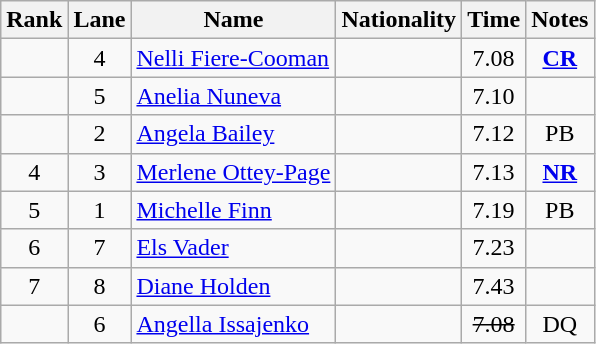<table class="wikitable sortable" style="text-align:center">
<tr>
<th>Rank</th>
<th>Lane</th>
<th>Name</th>
<th>Nationality</th>
<th>Time</th>
<th>Notes</th>
</tr>
<tr>
<td></td>
<td>4</td>
<td align="left"><a href='#'>Nelli Fiere-Cooman</a></td>
<td align=left></td>
<td>7.08</td>
<td><strong><a href='#'>CR</a></strong></td>
</tr>
<tr>
<td></td>
<td>5</td>
<td align="left"><a href='#'>Anelia Nuneva</a></td>
<td align=left></td>
<td>7.10</td>
<td></td>
</tr>
<tr>
<td></td>
<td>2</td>
<td align="left"><a href='#'>Angela Bailey</a></td>
<td align=left></td>
<td>7.12</td>
<td>PB</td>
</tr>
<tr>
<td>4</td>
<td>3</td>
<td align="left"><a href='#'>Merlene Ottey-Page</a></td>
<td align=left></td>
<td>7.13</td>
<td><strong><a href='#'>NR</a></strong></td>
</tr>
<tr>
<td>5</td>
<td>1</td>
<td align="left"><a href='#'>Michelle Finn</a></td>
<td align=left></td>
<td>7.19</td>
<td>PB</td>
</tr>
<tr>
<td>6</td>
<td>7</td>
<td align="left"><a href='#'>Els Vader</a></td>
<td align=left></td>
<td>7.23</td>
<td></td>
</tr>
<tr>
<td>7</td>
<td>8</td>
<td align="left"><a href='#'>Diane Holden</a></td>
<td align=left></td>
<td>7.43</td>
<td></td>
</tr>
<tr>
<td></td>
<td>6</td>
<td align="left"><a href='#'>Angella Issajenko</a></td>
<td align=left></td>
<td><s>7.08 </s></td>
<td>DQ</td>
</tr>
</table>
